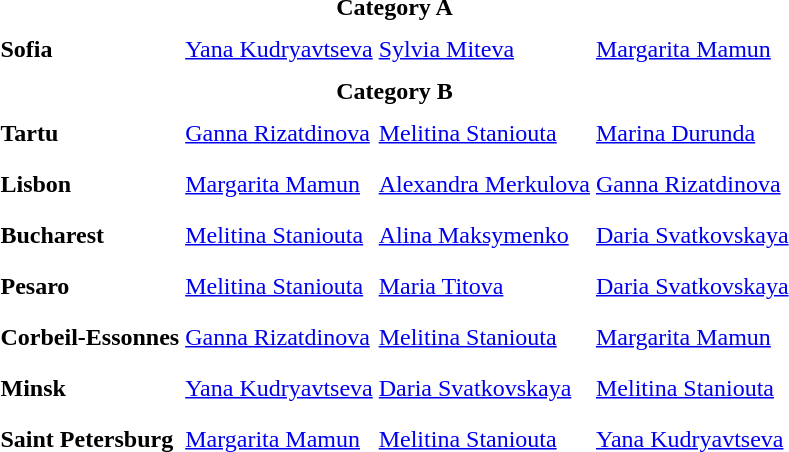<table>
<tr>
<td colspan="4" style="text-align:center;"><strong>Category A</strong></td>
</tr>
<tr>
<th scope=row style="text-align:left">Sofia </th>
<td style="height:30px;"> <a href='#'>Yana Kudryavtseva</a></td>
<td style="height:30px;"> <a href='#'>Sylvia Miteva</a></td>
<td style="height:30px;"> <a href='#'>Margarita Mamun</a></td>
</tr>
<tr>
<td colspan="4" style="text-align:center;"><strong>Category B</strong></td>
</tr>
<tr>
<th scope=row style="text-align:left">Tartu </th>
<td style="height:30px;"> <a href='#'>Ganna Rizatdinova</a></td>
<td style="height:30px;"> <a href='#'>Melitina Staniouta</a></td>
<td style="height:30px;"> <a href='#'>Marina Durunda</a></td>
</tr>
<tr>
<th scope=row style="text-align:left">Lisbon </th>
<td style="height:30px;"> <a href='#'>Margarita Mamun</a></td>
<td style="height:30px;"> <a href='#'>Alexandra Merkulova</a></td>
<td style="height:30px;"> <a href='#'>Ganna Rizatdinova</a></td>
</tr>
<tr>
<th scope=row style="text-align:left">Bucharest </th>
<td style="height:30px;"> <a href='#'>Melitina Staniouta</a></td>
<td style="height:30px;"> <a href='#'>Alina Maksymenko</a></td>
<td style="height:30px;"> <a href='#'>Daria Svatkovskaya</a></td>
</tr>
<tr>
<th scope=row style="text-align:left">Pesaro </th>
<td style="height:30px;"> <a href='#'>Melitina Staniouta</a></td>
<td style="height:30px;"> <a href='#'>Maria Titova</a></td>
<td style="height:30px;"> <a href='#'>Daria Svatkovskaya</a></td>
</tr>
<tr>
<th scope=row style="text-align:left">Corbeil-Essonnes </th>
<td style="height:30px;"> <a href='#'>Ganna Rizatdinova</a></td>
<td style="height:30px;"> <a href='#'>Melitina Staniouta</a></td>
<td style="height:30px;"> <a href='#'>Margarita Mamun</a></td>
</tr>
<tr>
<th scope=row style="text-align:left">Minsk </th>
<td style="height:30px;"> <a href='#'>Yana Kudryavtseva</a></td>
<td style="height:30px;"> <a href='#'>Daria Svatkovskaya</a></td>
<td style="height:30px;"> <a href='#'>Melitina Staniouta</a></td>
</tr>
<tr>
<th scope=row style="text-align:left">Saint Petersburg </th>
<td style="height:30px;"> <a href='#'>Margarita Mamun</a></td>
<td style="height:30px;"> <a href='#'>Melitina Staniouta</a></td>
<td style="height:30px;"> <a href='#'>Yana Kudryavtseva</a></td>
</tr>
</table>
